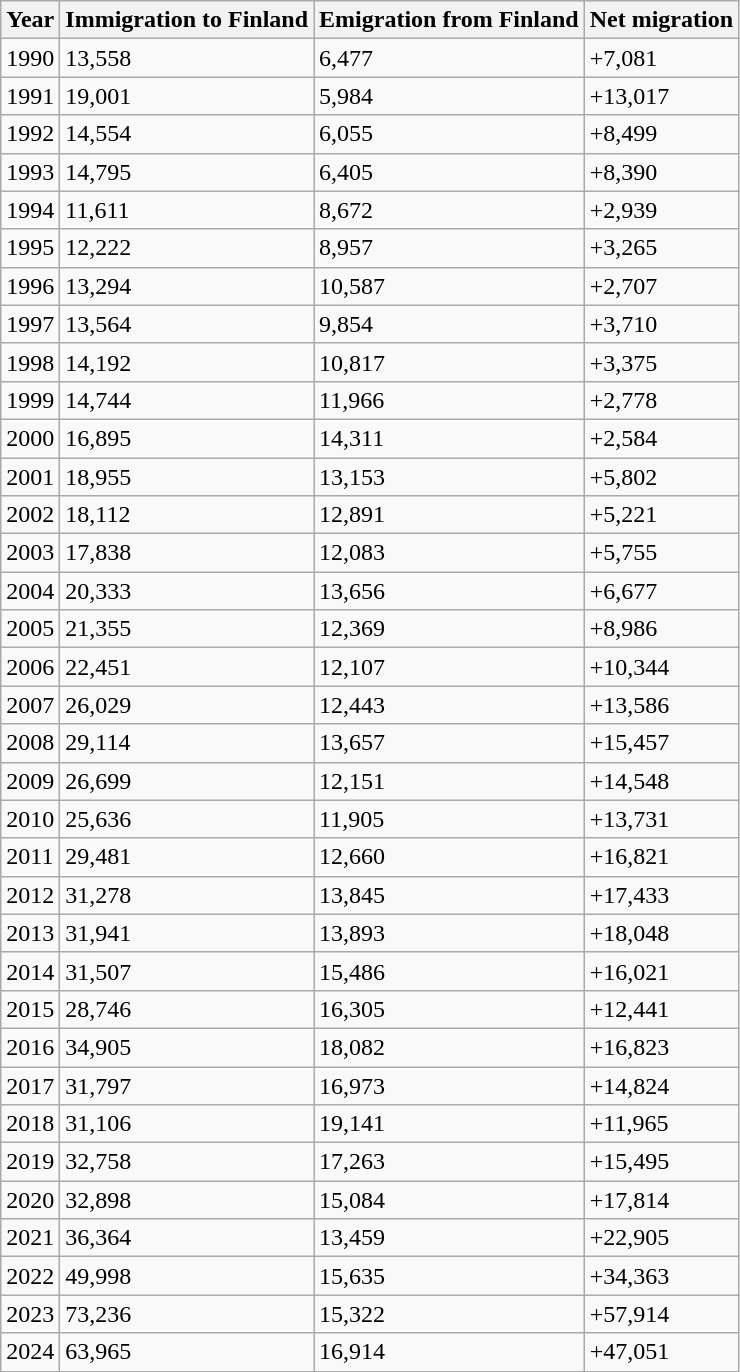<table class="wikitable sortable">
<tr>
<th>Year</th>
<th>Immigration to Finland</th>
<th>Emigration from Finland</th>
<th>Net migration</th>
</tr>
<tr>
<td>1990</td>
<td>13,558</td>
<td>6,477</td>
<td>+7,081</td>
</tr>
<tr>
<td>1991</td>
<td>19,001</td>
<td>5,984</td>
<td>+13,017</td>
</tr>
<tr>
<td>1992</td>
<td>14,554</td>
<td>6,055</td>
<td>+8,499</td>
</tr>
<tr>
<td>1993</td>
<td>14,795</td>
<td>6,405</td>
<td>+8,390</td>
</tr>
<tr>
<td>1994</td>
<td>11,611</td>
<td>8,672</td>
<td>+2,939</td>
</tr>
<tr>
<td>1995</td>
<td>12,222</td>
<td>8,957</td>
<td>+3,265</td>
</tr>
<tr>
<td>1996</td>
<td>13,294</td>
<td>10,587</td>
<td>+2,707</td>
</tr>
<tr>
<td>1997</td>
<td>13,564</td>
<td>9,854</td>
<td>+3,710</td>
</tr>
<tr>
<td>1998</td>
<td>14,192</td>
<td>10,817</td>
<td>+3,375</td>
</tr>
<tr>
<td>1999</td>
<td>14,744</td>
<td>11,966</td>
<td>+2,778</td>
</tr>
<tr>
<td>2000</td>
<td>16,895</td>
<td>14,311</td>
<td>+2,584</td>
</tr>
<tr>
<td>2001</td>
<td>18,955</td>
<td>13,153</td>
<td>+5,802</td>
</tr>
<tr>
<td>2002</td>
<td>18,112</td>
<td>12,891</td>
<td>+5,221</td>
</tr>
<tr>
<td>2003</td>
<td>17,838</td>
<td>12,083</td>
<td>+5,755</td>
</tr>
<tr>
<td>2004</td>
<td>20,333</td>
<td>13,656</td>
<td>+6,677</td>
</tr>
<tr>
<td>2005</td>
<td>21,355</td>
<td>12,369</td>
<td>+8,986</td>
</tr>
<tr>
<td>2006</td>
<td>22,451</td>
<td>12,107</td>
<td>+10,344</td>
</tr>
<tr>
<td>2007</td>
<td>26,029</td>
<td>12,443</td>
<td>+13,586</td>
</tr>
<tr>
<td>2008</td>
<td>29,114</td>
<td>13,657</td>
<td>+15,457</td>
</tr>
<tr>
<td>2009</td>
<td>26,699</td>
<td>12,151</td>
<td>+14,548</td>
</tr>
<tr>
<td>2010</td>
<td>25,636</td>
<td>11,905</td>
<td>+13,731</td>
</tr>
<tr>
<td>2011</td>
<td>29,481</td>
<td>12,660</td>
<td>+16,821</td>
</tr>
<tr>
<td>2012</td>
<td>31,278</td>
<td>13,845</td>
<td>+17,433</td>
</tr>
<tr>
<td>2013</td>
<td>31,941</td>
<td>13,893</td>
<td>+18,048</td>
</tr>
<tr>
<td>2014</td>
<td>31,507</td>
<td>15,486</td>
<td>+16,021</td>
</tr>
<tr>
<td>2015</td>
<td>28,746</td>
<td>16,305</td>
<td>+12,441</td>
</tr>
<tr>
<td>2016</td>
<td>34,905</td>
<td>18,082</td>
<td>+16,823</td>
</tr>
<tr>
<td>2017</td>
<td>31,797</td>
<td>16,973</td>
<td>+14,824</td>
</tr>
<tr>
<td>2018</td>
<td>31,106</td>
<td>19,141</td>
<td>+11,965</td>
</tr>
<tr>
<td>2019</td>
<td>32,758</td>
<td>17,263</td>
<td>+15,495</td>
</tr>
<tr>
<td>2020</td>
<td>32,898</td>
<td>15,084</td>
<td>+17,814</td>
</tr>
<tr>
<td>2021</td>
<td>36,364</td>
<td>13,459</td>
<td>+22,905</td>
</tr>
<tr>
<td>2022</td>
<td>49,998</td>
<td>15,635</td>
<td>+34,363</td>
</tr>
<tr>
<td>2023</td>
<td>73,236</td>
<td>15,322</td>
<td>+57,914</td>
</tr>
<tr>
<td>2024</td>
<td>63,965</td>
<td>16,914</td>
<td>+47,051</td>
</tr>
</table>
